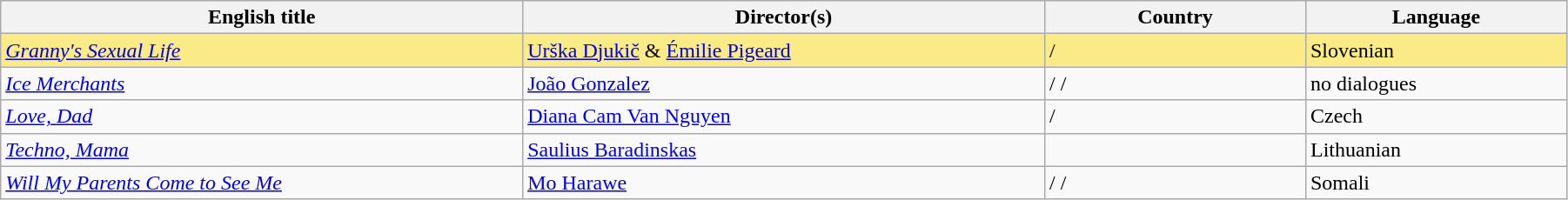<table class="sortable wikitable" width="95%" cellpadding="5">
<tr>
<th width="20%">English title</th>
<th width="20%">Director(s)</th>
<th width="10%">Country</th>
<th width="10%">Language</th>
</tr>
<tr style="background:#FAEB86">
<td><em><a href='#'>Granny's Sexual Life</a></em></td>
<td><a href='#'>Urška Djukič</a> & <a href='#'>Émilie Pigeard</a></td>
<td> / </td>
<td>Slovenian</td>
</tr>
<tr>
<td><em><a href='#'>Ice Merchants</a></em></td>
<td><a href='#'>João Gonzalez</a></td>
<td> /  / </td>
<td>no dialogues</td>
</tr>
<tr>
<td><em><a href='#'>Love, Dad</a></em></td>
<td><a href='#'>Diana Cam Van Nguyen</a></td>
<td> / </td>
<td>Czech</td>
</tr>
<tr>
<td><em><a href='#'>Techno, Mama</a></em></td>
<td><a href='#'>Saulius Baradinskas</a></td>
<td></td>
<td>Lithuanian</td>
</tr>
<tr>
<td><em><a href='#'>Will My Parents Come to See Me</a></em></td>
<td><a href='#'>Mo Harawe</a></td>
<td> /  / </td>
<td>Somali</td>
</tr>
</table>
